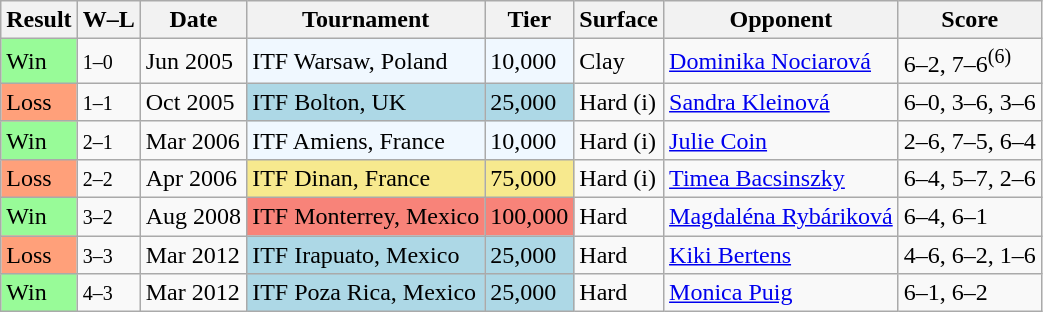<table class="sortable wikitable">
<tr>
<th>Result</th>
<th class="unsortable">W–L</th>
<th>Date</th>
<th>Tournament</th>
<th>Tier</th>
<th>Surface</th>
<th>Opponent</th>
<th class="unsortable">Score</th>
</tr>
<tr>
<td style="background:#98fb98;">Win</td>
<td><small>1–0</small></td>
<td>Jun 2005</td>
<td bgcolor=f0f8ff>ITF Warsaw, Poland</td>
<td bgcolor=f0f8ff>10,000</td>
<td>Clay</td>
<td> <a href='#'>Dominika Nociarová</a></td>
<td>6–2, 7–6<sup>(6)</sup></td>
</tr>
<tr>
<td style="background:#ffa07a;">Loss</td>
<td><small>1–1</small></td>
<td>Oct 2005</td>
<td style="background:lightblue;">ITF Bolton, UK</td>
<td style="background:lightblue;">25,000</td>
<td>Hard (i)</td>
<td> <a href='#'>Sandra Kleinová</a></td>
<td>6–0, 3–6, 3–6</td>
</tr>
<tr>
<td style="background:#98fb98;">Win</td>
<td><small>2–1</small></td>
<td>Mar 2006</td>
<td style="background:#f0f8ff;">ITF Amiens, France</td>
<td style="background:#f0f8ff;">10,000</td>
<td>Hard (i)</td>
<td> <a href='#'>Julie Coin</a></td>
<td>2–6, 7–5, 6–4</td>
</tr>
<tr>
<td style="background:#ffa07a;">Loss</td>
<td><small>2–2</small></td>
<td>Apr 2006</td>
<td style="background:#f7e98e;">ITF Dinan, France</td>
<td style="background:#f7e98e;">75,000</td>
<td>Hard (i)</td>
<td> <a href='#'>Timea Bacsinszky</a></td>
<td>6–4, 5–7, 2–6</td>
</tr>
<tr>
<td style="background:#98fb98;">Win</td>
<td><small>3–2</small></td>
<td>Aug 2008</td>
<td style="background:#f88379;">ITF Monterrey, Mexico</td>
<td style="background:#f88379;">100,000</td>
<td>Hard</td>
<td> <a href='#'>Magdaléna Rybáriková</a></td>
<td>6–4, 6–1</td>
</tr>
<tr>
<td style="background:#ffa07a;">Loss</td>
<td><small>3–3</small></td>
<td>Mar 2012</td>
<td style="background:lightblue;">ITF Irapuato, Mexico</td>
<td style="background:lightblue;">25,000</td>
<td>Hard</td>
<td> <a href='#'>Kiki Bertens</a></td>
<td>4–6, 6–2, 1–6</td>
</tr>
<tr>
<td style="background:#98fb98;">Win</td>
<td><small>4–3</small></td>
<td>Mar 2012</td>
<td style="background:lightblue;">ITF Poza Rica, Mexico</td>
<td style="background:lightblue;">25,000</td>
<td>Hard</td>
<td> <a href='#'>Monica Puig</a></td>
<td>6–1, 6–2</td>
</tr>
</table>
